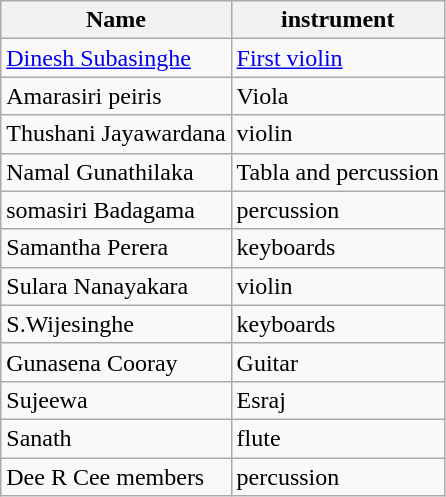<table class="wikitable">
<tr>
<th>Name</th>
<th>instrument</th>
</tr>
<tr>
<td><a href='#'>Dinesh Subasinghe</a></td>
<td><a href='#'>First violin</a></td>
</tr>
<tr>
<td>Amarasiri peiris</td>
<td>Viola</td>
</tr>
<tr>
<td>Thushani Jayawardana</td>
<td>violin</td>
</tr>
<tr>
<td>Namal Gunathilaka</td>
<td>Tabla and percussion</td>
</tr>
<tr>
<td>somasiri Badagama</td>
<td>percussion</td>
</tr>
<tr>
<td>Samantha Perera</td>
<td>keyboards</td>
</tr>
<tr>
<td>Sulara Nanayakara</td>
<td>violin</td>
</tr>
<tr>
<td>S.Wijesinghe</td>
<td>keyboards</td>
</tr>
<tr>
<td>Gunasena Cooray</td>
<td>Guitar</td>
</tr>
<tr>
<td>Sujeewa</td>
<td>Esraj</td>
</tr>
<tr>
<td>Sanath</td>
<td>flute</td>
</tr>
<tr>
<td>Dee R Cee members</td>
<td>percussion</td>
</tr>
</table>
